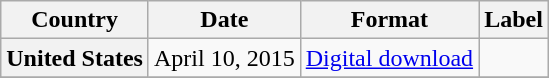<table class="wikitable">
<tr>
<th>Country</th>
<th>Date</th>
<th>Format</th>
<th>Label</th>
</tr>
<tr>
<th>United States</th>
<td>April 10, 2015</td>
<td><a href='#'>Digital download</a></td>
<td></td>
</tr>
<tr>
</tr>
</table>
